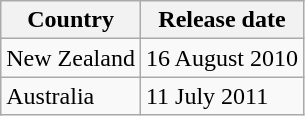<table class="wikitable">
<tr>
<th>Country</th>
<th>Release date</th>
</tr>
<tr>
<td>New Zealand</td>
<td>16 August 2010</td>
</tr>
<tr>
<td>Australia</td>
<td>11 July 2011</td>
</tr>
</table>
